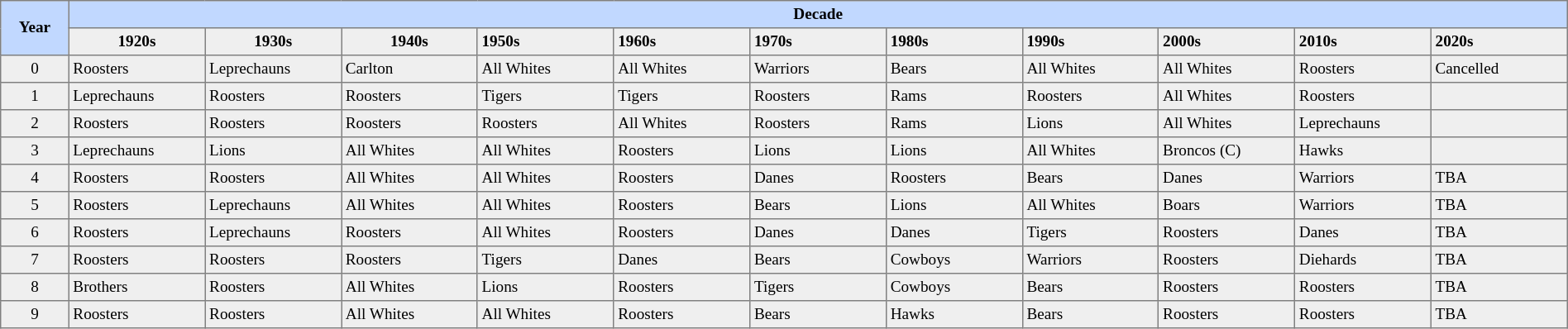<table border=1 style="border-collapse:collapse; font-size:80%;" cellpadding=3 cellspacing=0 width=100%>
<tr bgcolor=#C1D8FF>
<th rowspan=2 width=04%>Year</th>
<th rowspan=1 colspan=11>Decade</th>
</tr>
<tr bgcolor=#EFEFEF>
<th rowspan=1 width=08%><strong>1920s</strong></th>
<th rowspan=1 width=08%><strong>1930s</strong></th>
<th rowspan=1 width=08%><strong>1940s</strong></th>
<td rowspan=1 width=08%><strong>1950s</strong></td>
<td rowspan=1 width=08%><strong>1960s</strong></td>
<td rowspan=1 width=08%><strong>1970s</strong></td>
<td rowspan=1 width=08%><strong>1980s</strong></td>
<td rowspan=1 width=08%><strong>1990s</strong></td>
<td rowspan=1 width=08%><strong>2000s</strong></td>
<td rowspan=1 width=08%><strong>2010s</strong></td>
<td rowspan=1 width=08%><strong>2020s</strong></td>
</tr>
<tr bgcolor=#EFEFEF>
<td align=center>0</td>
<td> Roosters</td>
<td> Leprechauns</td>
<td> Carlton</td>
<td> All Whites</td>
<td> All Whites</td>
<td> Warriors</td>
<td> Bears</td>
<td> All Whites</td>
<td> All Whites</td>
<td> Roosters</td>
<td> Cancelled</td>
</tr>
<tr bgcolor=#EFEFEF>
<td align=center>1</td>
<td> Leprechauns</td>
<td> Roosters</td>
<td> Roosters</td>
<td> Tigers</td>
<td> Tigers</td>
<td> Roosters</td>
<td> Rams</td>
<td> Roosters</td>
<td> All Whites</td>
<td> Roosters</td>
<td></td>
</tr>
<tr bgcolor=#EFEFEF>
<td align=center>2</td>
<td> Roosters</td>
<td> Roosters</td>
<td> Roosters</td>
<td> Roosters</td>
<td> All Whites</td>
<td> Roosters</td>
<td> Rams</td>
<td> Lions</td>
<td> All Whites</td>
<td> Leprechauns</td>
<td></td>
</tr>
<tr bgcolor=#EFEFEF>
<td align=center>3</td>
<td> Leprechauns</td>
<td> Lions</td>
<td> All Whites</td>
<td> All Whites</td>
<td> Roosters</td>
<td> Lions</td>
<td> Lions</td>
<td> All Whites</td>
<td> Broncos (C)</td>
<td> Hawks</td>
<td></td>
</tr>
<tr bgcolor=#EFEFEF>
<td align=center>4</td>
<td> Roosters</td>
<td> Roosters</td>
<td> All Whites</td>
<td> All Whites</td>
<td> Roosters</td>
<td> Danes</td>
<td> Roosters</td>
<td> Bears</td>
<td> Danes</td>
<td> Warriors</td>
<td> TBA</td>
</tr>
<tr bgcolor=#EFEFEF>
<td align=center>5</td>
<td> Roosters</td>
<td> Leprechauns</td>
<td> All Whites</td>
<td> All Whites</td>
<td> Roosters</td>
<td> Bears</td>
<td> Lions</td>
<td> All Whites</td>
<td> Boars</td>
<td> Warriors</td>
<td> TBA</td>
</tr>
<tr bgcolor=#EFEFEF>
<td align=center>6</td>
<td> Roosters</td>
<td> Leprechauns</td>
<td> Roosters</td>
<td> All Whites</td>
<td> Roosters</td>
<td> Danes</td>
<td> Danes</td>
<td> Tigers</td>
<td> Roosters</td>
<td> Danes</td>
<td> TBA</td>
</tr>
<tr bgcolor=#EFEFEF>
<td align=center>7</td>
<td> Roosters</td>
<td> Roosters</td>
<td> Roosters</td>
<td> Tigers</td>
<td> Danes</td>
<td> Bears</td>
<td> Cowboys</td>
<td> Warriors</td>
<td> Roosters</td>
<td> Diehards</td>
<td> TBA</td>
</tr>
<tr bgcolor=#EFEFEF>
<td align=center>8</td>
<td> Brothers</td>
<td> Roosters</td>
<td> All Whites</td>
<td> Lions</td>
<td> Roosters</td>
<td> Tigers</td>
<td> Cowboys</td>
<td> Bears</td>
<td> Roosters</td>
<td> Roosters</td>
<td> TBA</td>
</tr>
<tr bgcolor=#EFEFEF>
<td align=center>9</td>
<td> Roosters</td>
<td> Roosters</td>
<td> All Whites</td>
<td> All Whites</td>
<td> Roosters</td>
<td> Bears</td>
<td> Hawks</td>
<td> Bears</td>
<td> Roosters</td>
<td> Roosters</td>
<td> TBA</td>
</tr>
</table>
